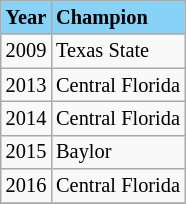<table class="wikitable" style="font-size:85%;">
<tr ! style="background-color: #87D3F8;">
<td><strong>Year</strong></td>
<td><strong>Champion</strong></td>
</tr>
<tr --->
<td>2009</td>
<td>Texas State</td>
</tr>
<tr --->
<td>2013</td>
<td>Central Florida</td>
</tr>
<tr --->
<td>2014</td>
<td>Central Florida</td>
</tr>
<tr --->
<td>2015</td>
<td>Baylor</td>
</tr>
<tr --->
<td>2016</td>
<td>Central Florida</td>
</tr>
<tr --->
</tr>
</table>
